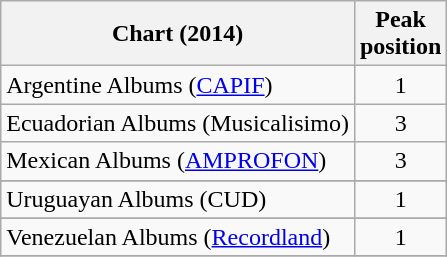<table class="wikitable sortable">
<tr>
<th align="left">Chart (2014)</th>
<th style="text-align:center;">Peak<br>position</th>
</tr>
<tr>
<td>Argentine Albums (<a href='#'>CAPIF</a>)</td>
<td align="center">1</td>
</tr>
<tr>
<td>Ecuadorian Albums (Musicalisimo)</td>
<td align="center">3</td>
</tr>
<tr>
<td>Mexican Albums (<a href='#'>AMPROFON</a>)</td>
<td align="center">3</td>
</tr>
<tr>
</tr>
<tr>
<td>Uruguayan Albums (CUD)</td>
<td align="center">1</td>
</tr>
<tr>
</tr>
<tr>
</tr>
<tr>
</tr>
<tr>
<td>Venezuelan Albums (<a href='#'>Recordland</a>)</td>
<td style="text-align:center;">1</td>
</tr>
<tr>
</tr>
</table>
